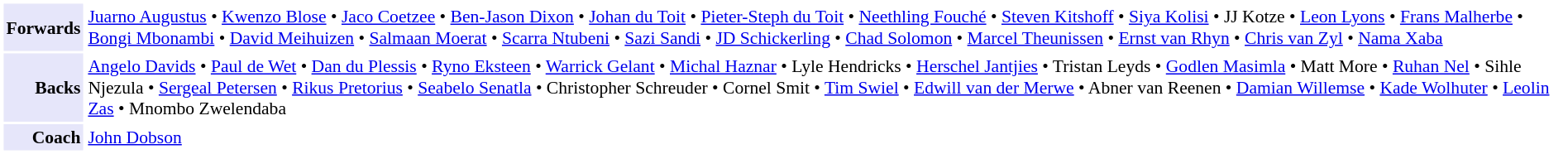<table cellpadding="2" style="border: 1px solid white; font-size:90%;">
<tr>
<td style="text-align:right;" bgcolor="lavender"><strong>Forwards</strong></td>
<td style="text-align:left;"><a href='#'>Juarno Augustus</a> • <a href='#'>Kwenzo Blose</a> • <a href='#'>Jaco Coetzee</a> • <a href='#'>Ben-Jason Dixon</a> • <a href='#'>Johan du Toit</a> • <a href='#'>Pieter-Steph du Toit</a> • <a href='#'>Neethling Fouché</a> • <a href='#'>Steven Kitshoff</a> • <a href='#'>Siya Kolisi</a> • JJ Kotze • <a href='#'>Leon Lyons</a> • <a href='#'>Frans Malherbe</a> • <a href='#'>Bongi Mbonambi</a> • <a href='#'>David Meihuizen</a> • <a href='#'>Salmaan Moerat</a> • <a href='#'>Scarra Ntubeni</a> • <a href='#'>Sazi Sandi</a> • <a href='#'>JD Schickerling</a> • <a href='#'>Chad Solomon</a> • <a href='#'>Marcel Theunissen</a> • <a href='#'>Ernst van Rhyn</a> • <a href='#'>Chris van Zyl</a> • <a href='#'>Nama Xaba</a></td>
</tr>
<tr>
<td style="text-align:right;" bgcolor="lavender"><strong>Backs</strong></td>
<td style="text-align:left;"><a href='#'>Angelo Davids</a> • <a href='#'>Paul de Wet</a> • <a href='#'>Dan du Plessis</a> • <a href='#'>Ryno Eksteen</a> • <a href='#'>Warrick Gelant</a> • <a href='#'>Michal Haznar</a> • Lyle Hendricks • <a href='#'>Herschel Jantjies</a> • Tristan Leyds • <a href='#'>Godlen Masimla</a> • Matt More • <a href='#'>Ruhan Nel</a> • Sihle Njezula • <a href='#'>Sergeal Petersen</a> • <a href='#'>Rikus Pretorius</a> • <a href='#'>Seabelo Senatla</a> • Christopher Schreuder • Cornel Smit • <a href='#'>Tim Swiel</a> • <a href='#'>Edwill van der Merwe</a> • Abner van Reenen • <a href='#'>Damian Willemse</a> • <a href='#'>Kade Wolhuter</a> • <a href='#'>Leolin Zas</a> • Mnombo Zwelendaba</td>
</tr>
<tr>
<td style="text-align:right;" bgcolor="lavender"><strong>Coach</strong></td>
<td style="text-align:left;"><a href='#'>John Dobson</a></td>
</tr>
</table>
